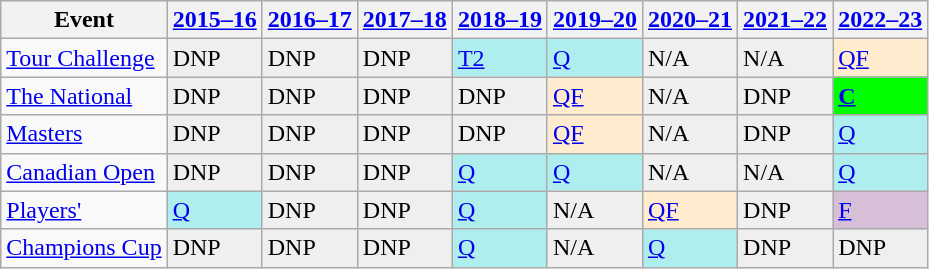<table class="wikitable" border="1">
<tr>
<th>Event</th>
<th><a href='#'>2015–16</a></th>
<th><a href='#'>2016–17</a></th>
<th><a href='#'>2017–18</a></th>
<th><a href='#'>2018–19</a></th>
<th><a href='#'>2019–20</a></th>
<th><a href='#'>2020–21</a></th>
<th><a href='#'>2021–22</a></th>
<th><a href='#'>2022–23</a></th>
</tr>
<tr>
<td><a href='#'>Tour Challenge</a></td>
<td style="background:#EFEFEF;">DNP</td>
<td style="background:#EFEFEF;">DNP</td>
<td style="background:#EFEFEF;">DNP</td>
<td style="background:#afeeee;"><a href='#'>T2</a></td>
<td style="background:#afeeee;"><a href='#'>Q</a></td>
<td style="background:#EFEFEF;">N/A</td>
<td style="background:#EFEFEF;">N/A</td>
<td style="background:#ffebcd;"><a href='#'>QF</a></td>
</tr>
<tr>
<td><a href='#'>The National</a></td>
<td style="background:#EFEFEF;">DNP</td>
<td style="background:#EFEFEF;">DNP</td>
<td style="background:#EFEFEF;">DNP</td>
<td style="background:#EFEFEF;">DNP</td>
<td style="background:#ffebcd;"><a href='#'>QF</a></td>
<td style="background:#EFEFEF;">N/A</td>
<td style="background:#EFEFEF;">DNP</td>
<td style="background:#00ff00;"><strong><a href='#'>C</a></strong></td>
</tr>
<tr>
<td><a href='#'>Masters</a></td>
<td style="background:#EFEFEF;">DNP</td>
<td style="background:#EFEFEF;">DNP</td>
<td style="background:#EFEFEF;">DNP</td>
<td style="background:#EFEFEF;">DNP</td>
<td style="background:#ffebcd;"><a href='#'>QF</a></td>
<td style="background:#EFEFEF;">N/A</td>
<td style="background:#EFEFEF;">DNP</td>
<td style="background:#afeeee;"><a href='#'>Q</a></td>
</tr>
<tr>
<td><a href='#'>Canadian Open</a></td>
<td style="background:#EFEFEF;">DNP</td>
<td style="background:#EFEFEF;">DNP</td>
<td style="background:#EFEFEF;">DNP</td>
<td style="background:#afeeee;"><a href='#'>Q</a></td>
<td style="background:#afeeee;"><a href='#'>Q</a></td>
<td style="background:#EFEFEF;">N/A</td>
<td style="background:#EFEFEF;">N/A</td>
<td style="background:#afeeee;"><a href='#'>Q</a></td>
</tr>
<tr>
<td><a href='#'>Players'</a></td>
<td style="background:#afeeee;"><a href='#'>Q</a></td>
<td style="background:#EFEFEF;">DNP</td>
<td style="background:#EFEFEF;">DNP</td>
<td style="background:#afeeee;"><a href='#'>Q</a></td>
<td style="background:#EFEFEF;">N/A</td>
<td style="background:#ffebcd;"><a href='#'>QF</a></td>
<td style="background:#EFEFEF;">DNP</td>
<td style="background:thistle;"><a href='#'>F</a></td>
</tr>
<tr>
<td><a href='#'>Champions Cup</a></td>
<td style="background:#EFEFEF;">DNP</td>
<td style="background:#EFEFEF;">DNP</td>
<td style="background:#EFEFEF;">DNP</td>
<td style="background:#afeeee;"><a href='#'>Q</a></td>
<td style="background:#EFEFEF;">N/A</td>
<td style="background:#afeeee;"><a href='#'>Q</a></td>
<td style="background:#EFEFEF;">DNP</td>
<td style="background:#EFEFEF;">DNP</td>
</tr>
</table>
